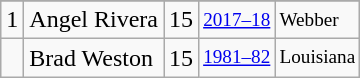<table class="wikitable">
<tr>
</tr>
<tr>
<td>1</td>
<td>Angel Rivera</td>
<td>15</td>
<td style="font-size:80%;"><a href='#'>2017–18</a></td>
<td style="font-size:80%;">Webber</td>
</tr>
<tr>
<td></td>
<td>Brad Weston</td>
<td>15</td>
<td style="font-size:80%;"><a href='#'>1981–82</a></td>
<td style="font-size:80%;">Louisiana</td>
</tr>
</table>
